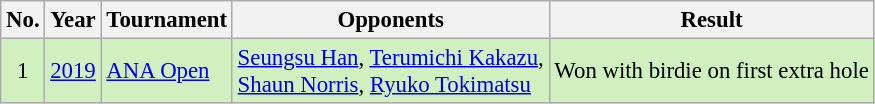<table class="wikitable" style="font-size:95%;">
<tr>
<th>No.</th>
<th>Year</th>
<th>Tournament</th>
<th>Opponents</th>
<th>Result</th>
</tr>
<tr style="background:#D0F0C0;">
<td align=center>1</td>
<td><a href='#'>2019</a></td>
<td><a href='#'>ANA Open</a></td>
<td> <a href='#'>Seungsu Han</a>,  <a href='#'>Terumichi Kakazu</a>,<br> <a href='#'>Shaun Norris</a>,  <a href='#'>Ryuko Tokimatsu</a></td>
<td>Won with birdie on first extra hole</td>
</tr>
</table>
